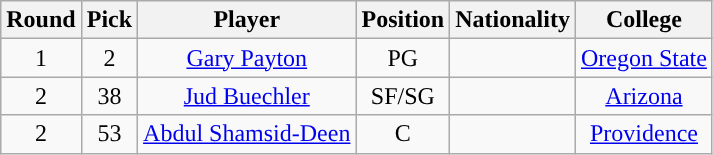<table class="wikitable sortable sortable">
<tr>
<th>Round</th>
<th>Pick</th>
<th>Player</th>
<th>Position</th>
<th>Nationality</th>
<th>College</th>
</tr>
<tr style="text-align: center">
<td>1</td>
<td>2</td>
<td><a href='#'>Gary Payton</a></td>
<td>PG</td>
<td></td>
<td><a href='#'>Oregon State</a></td>
</tr>
<tr style="text-align: center">
<td>2</td>
<td>38</td>
<td><a href='#'>Jud Buechler</a></td>
<td>SF/SG</td>
<td></td>
<td><a href='#'>Arizona</a></td>
</tr>
<tr style="text-align: center">
<td>2</td>
<td>53</td>
<td><a href='#'>Abdul Shamsid-Deen</a></td>
<td>C</td>
<td></td>
<td><a href='#'>Providence</a></td>
</tr>
</table>
